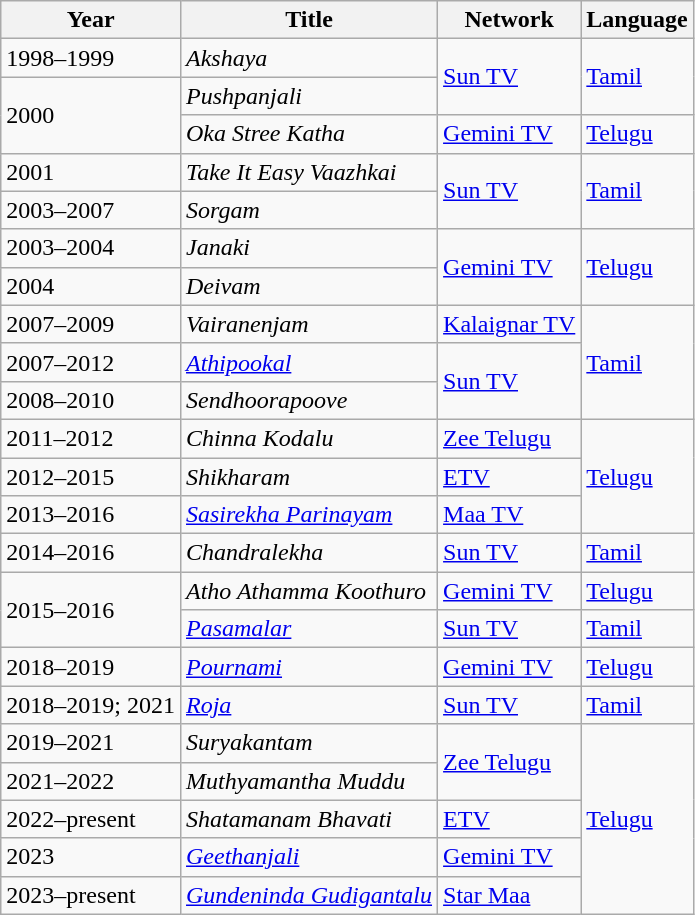<table class="wikitable">
<tr>
<th>Year</th>
<th>Title</th>
<th>Network</th>
<th>Language</th>
</tr>
<tr>
<td>1998–1999</td>
<td><em>Akshaya</em></td>
<td rowspan="2"><a href='#'>Sun TV</a></td>
<td rowspan="2"><a href='#'>Tamil</a></td>
</tr>
<tr>
<td rowspan="2">2000</td>
<td><em>Pushpanjali</em></td>
</tr>
<tr>
<td><em>Oka Stree Katha</em></td>
<td><a href='#'>Gemini TV</a></td>
<td><a href='#'>Telugu</a></td>
</tr>
<tr>
<td>2001</td>
<td><em>Take It Easy Vaazhkai</em></td>
<td rowspan="2"><a href='#'>Sun TV</a></td>
<td rowspan="2"><a href='#'>Tamil</a></td>
</tr>
<tr>
<td>2003–2007</td>
<td><em>Sorgam</em></td>
</tr>
<tr>
<td>2003–2004</td>
<td><em>Janaki</em></td>
<td rowspan="2"><a href='#'>Gemini TV</a></td>
<td rowspan="2"><a href='#'>Telugu</a></td>
</tr>
<tr>
<td>2004</td>
<td><em>Deivam</em></td>
</tr>
<tr>
<td>2007–2009</td>
<td><em>Vairanenjam</em></td>
<td><a href='#'>Kalaignar TV</a></td>
<td rowspan="3"><a href='#'>Tamil</a></td>
</tr>
<tr>
<td>2007–2012</td>
<td><em><a href='#'>Athipookal</a></em></td>
<td rowspan="2"><a href='#'>Sun TV</a></td>
</tr>
<tr>
<td>2008–2010</td>
<td><em>Sendhoorapoove</em></td>
</tr>
<tr>
<td>2011–2012</td>
<td><em>Chinna Kodalu</em></td>
<td><a href='#'>Zee Telugu</a></td>
<td rowspan="3"><a href='#'>Telugu</a></td>
</tr>
<tr>
<td>2012–2015</td>
<td><em>Shikharam</em></td>
<td><a href='#'>ETV</a></td>
</tr>
<tr>
<td>2013–2016</td>
<td><a href='#'><em>Sasirekha Parinayam</em></a></td>
<td><a href='#'>Maa TV</a></td>
</tr>
<tr>
<td>2014–2016</td>
<td><em>Chandralekha</em></td>
<td><a href='#'>Sun TV</a></td>
<td><a href='#'>Tamil</a></td>
</tr>
<tr>
<td rowspan="2">2015–2016</td>
<td><em>Atho Athamma Koothuro</em></td>
<td><a href='#'>Gemini TV</a></td>
<td><a href='#'>Telugu</a></td>
</tr>
<tr>
<td><a href='#'><em>Pasamalar</em></a></td>
<td><a href='#'>Sun TV</a></td>
<td><a href='#'>Tamil</a></td>
</tr>
<tr>
<td>2018–2019</td>
<td><a href='#'><em>Pournami</em></a></td>
<td><a href='#'>Gemini TV</a></td>
<td><a href='#'>Telugu</a></td>
</tr>
<tr>
<td>2018–2019; 2021</td>
<td><a href='#'><em>Roja</em></a></td>
<td><a href='#'>Sun TV</a></td>
<td><a href='#'>Tamil</a></td>
</tr>
<tr>
<td>2019–2021</td>
<td><em>Suryakantam</em></td>
<td rowspan="2"><a href='#'>Zee Telugu</a></td>
<td rowspan="5"><a href='#'>Telugu</a></td>
</tr>
<tr>
<td>2021–2022</td>
<td><em>Muthyamantha Muddu</em></td>
</tr>
<tr>
<td>2022–present</td>
<td><em>Shatamanam Bhavati</em></td>
<td><a href='#'>ETV</a></td>
</tr>
<tr>
<td>2023</td>
<td><a href='#'><em>Geethanjali</em></a></td>
<td><a href='#'>Gemini TV</a></td>
</tr>
<tr>
<td>2023–present</td>
<td><em><a href='#'>Gundeninda Gudigantalu</a></em></td>
<td><a href='#'>Star Maa</a></td>
</tr>
</table>
